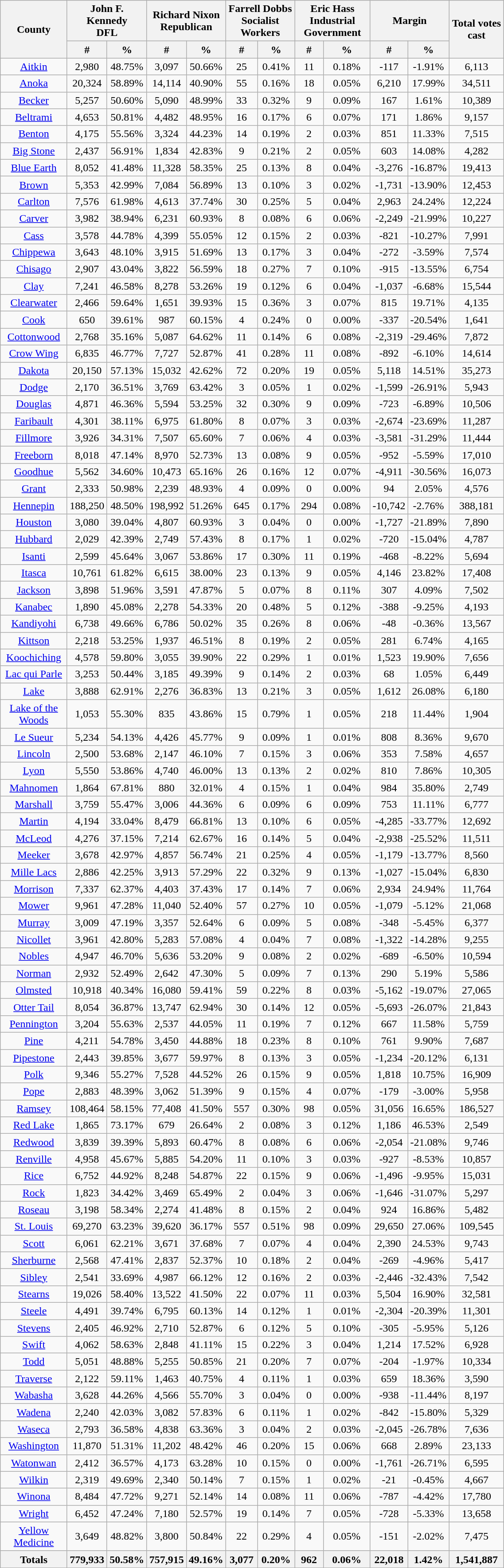<table width="60%" class="wikitable sortable">
<tr>
<th style="text-align:center;" rowspan="2">County</th>
<th style="text-align:center;" colspan="2">John F. Kennedy<br>DFL</th>
<th style="text-align:center;" colspan="2">Richard Nixon<br>Republican</th>
<th style="text-align:center;" colspan="2">Farrell Dobbs<br>Socialist Workers</th>
<th style="text-align:center;" colspan="2">Eric Hass<br>Industrial Government</th>
<th style="text-align:center;" colspan="2">Margin</th>
<th style="text-align:center;" rowspan="2">Total votes cast</th>
</tr>
<tr>
<th style="text-align:center;" data-sort-type="number">#</th>
<th style="text-align:center;" data-sort-type="number">%</th>
<th style="text-align:center;" data-sort-type="number">#</th>
<th style="text-align:center;" data-sort-type="number">%</th>
<th style="text-align:center;" data-sort-type="number">#</th>
<th style="text-align:center;" data-sort-type="number">%</th>
<th style="text-align:center;" data-sort-type="number">#</th>
<th style="text-align:center;" data-sort-type="number">%</th>
<th style="text-align:center;" data-sort-type="number">#</th>
<th style="text-align:center;" data-sort-type="number">%</th>
</tr>
<tr style="text-align:center;">
<td><a href='#'>Aitkin</a></td>
<td>2,980</td>
<td>48.75%</td>
<td>3,097</td>
<td>50.66%</td>
<td>25</td>
<td>0.41%</td>
<td>11</td>
<td>0.18%</td>
<td>-117</td>
<td>-1.91%</td>
<td>6,113</td>
</tr>
<tr style="text-align:center;">
<td><a href='#'>Anoka</a></td>
<td>20,324</td>
<td>58.89%</td>
<td>14,114</td>
<td>40.90%</td>
<td>55</td>
<td>0.16%</td>
<td>18</td>
<td>0.05%</td>
<td>6,210</td>
<td>17.99%</td>
<td>34,511</td>
</tr>
<tr style="text-align:center;">
<td><a href='#'>Becker</a></td>
<td>5,257</td>
<td>50.60%</td>
<td>5,090</td>
<td>48.99%</td>
<td>33</td>
<td>0.32%</td>
<td>9</td>
<td>0.09%</td>
<td>167</td>
<td>1.61%</td>
<td>10,389</td>
</tr>
<tr style="text-align:center;">
<td><a href='#'>Beltrami</a></td>
<td>4,653</td>
<td>50.81%</td>
<td>4,482</td>
<td>48.95%</td>
<td>16</td>
<td>0.17%</td>
<td>6</td>
<td>0.07%</td>
<td>171</td>
<td>1.86%</td>
<td>9,157</td>
</tr>
<tr style="text-align:center;">
<td><a href='#'>Benton</a></td>
<td>4,175</td>
<td>55.56%</td>
<td>3,324</td>
<td>44.23%</td>
<td>14</td>
<td>0.19%</td>
<td>2</td>
<td>0.03%</td>
<td>851</td>
<td>11.33%</td>
<td>7,515</td>
</tr>
<tr style="text-align:center;">
<td><a href='#'>Big Stone</a></td>
<td>2,437</td>
<td>56.91%</td>
<td>1,834</td>
<td>42.83%</td>
<td>9</td>
<td>0.21%</td>
<td>2</td>
<td>0.05%</td>
<td>603</td>
<td>14.08%</td>
<td>4,282</td>
</tr>
<tr style="text-align:center;">
<td><a href='#'>Blue Earth</a></td>
<td>8,052</td>
<td>41.48%</td>
<td>11,328</td>
<td>58.35%</td>
<td>25</td>
<td>0.13%</td>
<td>8</td>
<td>0.04%</td>
<td>-3,276</td>
<td>-16.87%</td>
<td>19,413</td>
</tr>
<tr style="text-align:center;">
<td><a href='#'>Brown</a></td>
<td>5,353</td>
<td>42.99%</td>
<td>7,084</td>
<td>56.89%</td>
<td>13</td>
<td>0.10%</td>
<td>3</td>
<td>0.02%</td>
<td>-1,731</td>
<td>-13.90%</td>
<td>12,453</td>
</tr>
<tr style="text-align:center;">
<td><a href='#'>Carlton</a></td>
<td>7,576</td>
<td>61.98%</td>
<td>4,613</td>
<td>37.74%</td>
<td>30</td>
<td>0.25%</td>
<td>5</td>
<td>0.04%</td>
<td>2,963</td>
<td>24.24%</td>
<td>12,224</td>
</tr>
<tr style="text-align:center;">
<td><a href='#'>Carver</a></td>
<td>3,982</td>
<td>38.94%</td>
<td>6,231</td>
<td>60.93%</td>
<td>8</td>
<td>0.08%</td>
<td>6</td>
<td>0.06%</td>
<td>-2,249</td>
<td>-21.99%</td>
<td>10,227</td>
</tr>
<tr style="text-align:center;">
<td><a href='#'>Cass</a></td>
<td>3,578</td>
<td>44.78%</td>
<td>4,399</td>
<td>55.05%</td>
<td>12</td>
<td>0.15%</td>
<td>2</td>
<td>0.03%</td>
<td>-821</td>
<td>-10.27%</td>
<td>7,991</td>
</tr>
<tr style="text-align:center;">
<td><a href='#'>Chippewa</a></td>
<td>3,643</td>
<td>48.10%</td>
<td>3,915</td>
<td>51.69%</td>
<td>13</td>
<td>0.17%</td>
<td>3</td>
<td>0.04%</td>
<td>-272</td>
<td>-3.59%</td>
<td>7,574</td>
</tr>
<tr style="text-align:center;">
<td><a href='#'>Chisago</a></td>
<td>2,907</td>
<td>43.04%</td>
<td>3,822</td>
<td>56.59%</td>
<td>18</td>
<td>0.27%</td>
<td>7</td>
<td>0.10%</td>
<td>-915</td>
<td>-13.55%</td>
<td>6,754</td>
</tr>
<tr style="text-align:center;">
<td><a href='#'>Clay</a></td>
<td>7,241</td>
<td>46.58%</td>
<td>8,278</td>
<td>53.26%</td>
<td>19</td>
<td>0.12%</td>
<td>6</td>
<td>0.04%</td>
<td>-1,037</td>
<td>-6.68%</td>
<td>15,544</td>
</tr>
<tr style="text-align:center;">
<td><a href='#'>Clearwater</a></td>
<td>2,466</td>
<td>59.64%</td>
<td>1,651</td>
<td>39.93%</td>
<td>15</td>
<td>0.36%</td>
<td>3</td>
<td>0.07%</td>
<td>815</td>
<td>19.71%</td>
<td>4,135</td>
</tr>
<tr style="text-align:center;">
<td><a href='#'>Cook</a></td>
<td>650</td>
<td>39.61%</td>
<td>987</td>
<td>60.15%</td>
<td>4</td>
<td>0.24%</td>
<td>0</td>
<td>0.00%</td>
<td>-337</td>
<td>-20.54%</td>
<td>1,641</td>
</tr>
<tr style="text-align:center;">
<td><a href='#'>Cottonwood</a></td>
<td>2,768</td>
<td>35.16%</td>
<td>5,087</td>
<td>64.62%</td>
<td>11</td>
<td>0.14%</td>
<td>6</td>
<td>0.08%</td>
<td>-2,319</td>
<td>-29.46%</td>
<td>7,872</td>
</tr>
<tr style="text-align:center;">
<td><a href='#'>Crow Wing</a></td>
<td>6,835</td>
<td>46.77%</td>
<td>7,727</td>
<td>52.87%</td>
<td>41</td>
<td>0.28%</td>
<td>11</td>
<td>0.08%</td>
<td>-892</td>
<td>-6.10%</td>
<td>14,614</td>
</tr>
<tr style="text-align:center;">
<td><a href='#'>Dakota</a></td>
<td>20,150</td>
<td>57.13%</td>
<td>15,032</td>
<td>42.62%</td>
<td>72</td>
<td>0.20%</td>
<td>19</td>
<td>0.05%</td>
<td>5,118</td>
<td>14.51%</td>
<td>35,273</td>
</tr>
<tr style="text-align:center;">
<td><a href='#'>Dodge</a></td>
<td>2,170</td>
<td>36.51%</td>
<td>3,769</td>
<td>63.42%</td>
<td>3</td>
<td>0.05%</td>
<td>1</td>
<td>0.02%</td>
<td>-1,599</td>
<td>-26.91%</td>
<td>5,943</td>
</tr>
<tr style="text-align:center;">
<td><a href='#'>Douglas</a></td>
<td>4,871</td>
<td>46.36%</td>
<td>5,594</td>
<td>53.25%</td>
<td>32</td>
<td>0.30%</td>
<td>9</td>
<td>0.09%</td>
<td>-723</td>
<td>-6.89%</td>
<td>10,506</td>
</tr>
<tr style="text-align:center;">
<td><a href='#'>Faribault</a></td>
<td>4,301</td>
<td>38.11%</td>
<td>6,975</td>
<td>61.80%</td>
<td>8</td>
<td>0.07%</td>
<td>3</td>
<td>0.03%</td>
<td>-2,674</td>
<td>-23.69%</td>
<td>11,287</td>
</tr>
<tr style="text-align:center;">
<td><a href='#'>Fillmore</a></td>
<td>3,926</td>
<td>34.31%</td>
<td>7,507</td>
<td>65.60%</td>
<td>7</td>
<td>0.06%</td>
<td>4</td>
<td>0.03%</td>
<td>-3,581</td>
<td>-31.29%</td>
<td>11,444</td>
</tr>
<tr style="text-align:center;">
<td><a href='#'>Freeborn</a></td>
<td>8,018</td>
<td>47.14%</td>
<td>8,970</td>
<td>52.73%</td>
<td>13</td>
<td>0.08%</td>
<td>9</td>
<td>0.05%</td>
<td>-952</td>
<td>-5.59%</td>
<td>17,010</td>
</tr>
<tr style="text-align:center;">
<td><a href='#'>Goodhue</a></td>
<td>5,562</td>
<td>34.60%</td>
<td>10,473</td>
<td>65.16%</td>
<td>26</td>
<td>0.16%</td>
<td>12</td>
<td>0.07%</td>
<td>-4,911</td>
<td>-30.56%</td>
<td>16,073</td>
</tr>
<tr style="text-align:center;">
<td><a href='#'>Grant</a></td>
<td>2,333</td>
<td>50.98%</td>
<td>2,239</td>
<td>48.93%</td>
<td>4</td>
<td>0.09%</td>
<td>0</td>
<td>0.00%</td>
<td>94</td>
<td>2.05%</td>
<td>4,576</td>
</tr>
<tr style="text-align:center;">
<td><a href='#'>Hennepin</a></td>
<td>188,250</td>
<td>48.50%</td>
<td>198,992</td>
<td>51.26%</td>
<td>645</td>
<td>0.17%</td>
<td>294</td>
<td>0.08%</td>
<td>-10,742</td>
<td>-2.76%</td>
<td>388,181</td>
</tr>
<tr style="text-align:center;">
<td><a href='#'>Houston</a></td>
<td>3,080</td>
<td>39.04%</td>
<td>4,807</td>
<td>60.93%</td>
<td>3</td>
<td>0.04%</td>
<td>0</td>
<td>0.00%</td>
<td>-1,727</td>
<td>-21.89%</td>
<td>7,890</td>
</tr>
<tr style="text-align:center;">
<td><a href='#'>Hubbard</a></td>
<td>2,029</td>
<td>42.39%</td>
<td>2,749</td>
<td>57.43%</td>
<td>8</td>
<td>0.17%</td>
<td>1</td>
<td>0.02%</td>
<td>-720</td>
<td>-15.04%</td>
<td>4,787</td>
</tr>
<tr style="text-align:center;">
<td><a href='#'>Isanti</a></td>
<td>2,599</td>
<td>45.64%</td>
<td>3,067</td>
<td>53.86%</td>
<td>17</td>
<td>0.30%</td>
<td>11</td>
<td>0.19%</td>
<td>-468</td>
<td>-8.22%</td>
<td>5,694</td>
</tr>
<tr style="text-align:center;">
<td><a href='#'>Itasca</a></td>
<td>10,761</td>
<td>61.82%</td>
<td>6,615</td>
<td>38.00%</td>
<td>23</td>
<td>0.13%</td>
<td>9</td>
<td>0.05%</td>
<td>4,146</td>
<td>23.82%</td>
<td>17,408</td>
</tr>
<tr style="text-align:center;">
<td><a href='#'>Jackson</a></td>
<td>3,898</td>
<td>51.96%</td>
<td>3,591</td>
<td>47.87%</td>
<td>5</td>
<td>0.07%</td>
<td>8</td>
<td>0.11%</td>
<td>307</td>
<td>4.09%</td>
<td>7,502</td>
</tr>
<tr style="text-align:center;">
<td><a href='#'>Kanabec</a></td>
<td>1,890</td>
<td>45.08%</td>
<td>2,278</td>
<td>54.33%</td>
<td>20</td>
<td>0.48%</td>
<td>5</td>
<td>0.12%</td>
<td>-388</td>
<td>-9.25%</td>
<td>4,193</td>
</tr>
<tr style="text-align:center;">
<td><a href='#'>Kandiyohi</a></td>
<td>6,738</td>
<td>49.66%</td>
<td>6,786</td>
<td>50.02%</td>
<td>35</td>
<td>0.26%</td>
<td>8</td>
<td>0.06%</td>
<td>-48</td>
<td>-0.36%</td>
<td>13,567</td>
</tr>
<tr style="text-align:center;">
<td><a href='#'>Kittson</a></td>
<td>2,218</td>
<td>53.25%</td>
<td>1,937</td>
<td>46.51%</td>
<td>8</td>
<td>0.19%</td>
<td>2</td>
<td>0.05%</td>
<td>281</td>
<td>6.74%</td>
<td>4,165</td>
</tr>
<tr style="text-align:center;">
<td><a href='#'>Koochiching</a></td>
<td>4,578</td>
<td>59.80%</td>
<td>3,055</td>
<td>39.90%</td>
<td>22</td>
<td>0.29%</td>
<td>1</td>
<td>0.01%</td>
<td>1,523</td>
<td>19.90%</td>
<td>7,656</td>
</tr>
<tr style="text-align:center;">
<td><a href='#'>Lac qui Parle</a></td>
<td>3,253</td>
<td>50.44%</td>
<td>3,185</td>
<td>49.39%</td>
<td>9</td>
<td>0.14%</td>
<td>2</td>
<td>0.03%</td>
<td>68</td>
<td>1.05%</td>
<td>6,449</td>
</tr>
<tr style="text-align:center;">
<td><a href='#'>Lake</a></td>
<td>3,888</td>
<td>62.91%</td>
<td>2,276</td>
<td>36.83%</td>
<td>13</td>
<td>0.21%</td>
<td>3</td>
<td>0.05%</td>
<td>1,612</td>
<td>26.08%</td>
<td>6,180</td>
</tr>
<tr style="text-align:center;">
<td><a href='#'>Lake of the Woods</a></td>
<td>1,053</td>
<td>55.30%</td>
<td>835</td>
<td>43.86%</td>
<td>15</td>
<td>0.79%</td>
<td>1</td>
<td>0.05%</td>
<td>218</td>
<td>11.44%</td>
<td>1,904</td>
</tr>
<tr style="text-align:center;">
<td><a href='#'>Le Sueur</a></td>
<td>5,234</td>
<td>54.13%</td>
<td>4,426</td>
<td>45.77%</td>
<td>9</td>
<td>0.09%</td>
<td>1</td>
<td>0.01%</td>
<td>808</td>
<td>8.36%</td>
<td>9,670</td>
</tr>
<tr style="text-align:center;">
<td><a href='#'>Lincoln</a></td>
<td>2,500</td>
<td>53.68%</td>
<td>2,147</td>
<td>46.10%</td>
<td>7</td>
<td>0.15%</td>
<td>3</td>
<td>0.06%</td>
<td>353</td>
<td>7.58%</td>
<td>4,657</td>
</tr>
<tr style="text-align:center;">
<td><a href='#'>Lyon</a></td>
<td>5,550</td>
<td>53.86%</td>
<td>4,740</td>
<td>46.00%</td>
<td>13</td>
<td>0.13%</td>
<td>2</td>
<td>0.02%</td>
<td>810</td>
<td>7.86%</td>
<td>10,305</td>
</tr>
<tr style="text-align:center;">
<td><a href='#'>Mahnomen</a></td>
<td>1,864</td>
<td>67.81%</td>
<td>880</td>
<td>32.01%</td>
<td>4</td>
<td>0.15%</td>
<td>1</td>
<td>0.04%</td>
<td>984</td>
<td>35.80%</td>
<td>2,749</td>
</tr>
<tr style="text-align:center;">
<td><a href='#'>Marshall</a></td>
<td>3,759</td>
<td>55.47%</td>
<td>3,006</td>
<td>44.36%</td>
<td>6</td>
<td>0.09%</td>
<td>6</td>
<td>0.09%</td>
<td>753</td>
<td>11.11%</td>
<td>6,777</td>
</tr>
<tr style="text-align:center;">
<td><a href='#'>Martin</a></td>
<td>4,194</td>
<td>33.04%</td>
<td>8,479</td>
<td>66.81%</td>
<td>13</td>
<td>0.10%</td>
<td>6</td>
<td>0.05%</td>
<td>-4,285</td>
<td>-33.77%</td>
<td>12,692</td>
</tr>
<tr style="text-align:center;">
<td><a href='#'>McLeod</a></td>
<td>4,276</td>
<td>37.15%</td>
<td>7,214</td>
<td>62.67%</td>
<td>16</td>
<td>0.14%</td>
<td>5</td>
<td>0.04%</td>
<td>-2,938</td>
<td>-25.52%</td>
<td>11,511</td>
</tr>
<tr style="text-align:center;">
<td><a href='#'>Meeker</a></td>
<td>3,678</td>
<td>42.97%</td>
<td>4,857</td>
<td>56.74%</td>
<td>21</td>
<td>0.25%</td>
<td>4</td>
<td>0.05%</td>
<td>-1,179</td>
<td>-13.77%</td>
<td>8,560</td>
</tr>
<tr style="text-align:center;">
<td><a href='#'>Mille Lacs</a></td>
<td>2,886</td>
<td>42.25%</td>
<td>3,913</td>
<td>57.29%</td>
<td>22</td>
<td>0.32%</td>
<td>9</td>
<td>0.13%</td>
<td>-1,027</td>
<td>-15.04%</td>
<td>6,830</td>
</tr>
<tr style="text-align:center;">
<td><a href='#'>Morrison</a></td>
<td>7,337</td>
<td>62.37%</td>
<td>4,403</td>
<td>37.43%</td>
<td>17</td>
<td>0.14%</td>
<td>7</td>
<td>0.06%</td>
<td>2,934</td>
<td>24.94%</td>
<td>11,764</td>
</tr>
<tr style="text-align:center;">
<td><a href='#'>Mower</a></td>
<td>9,961</td>
<td>47.28%</td>
<td>11,040</td>
<td>52.40%</td>
<td>57</td>
<td>0.27%</td>
<td>10</td>
<td>0.05%</td>
<td>-1,079</td>
<td>-5.12%</td>
<td>21,068</td>
</tr>
<tr style="text-align:center;">
<td><a href='#'>Murray</a></td>
<td>3,009</td>
<td>47.19%</td>
<td>3,357</td>
<td>52.64%</td>
<td>6</td>
<td>0.09%</td>
<td>5</td>
<td>0.08%</td>
<td>-348</td>
<td>-5.45%</td>
<td>6,377</td>
</tr>
<tr style="text-align:center;">
<td><a href='#'>Nicollet</a></td>
<td>3,961</td>
<td>42.80%</td>
<td>5,283</td>
<td>57.08%</td>
<td>4</td>
<td>0.04%</td>
<td>7</td>
<td>0.08%</td>
<td>-1,322</td>
<td>-14.28%</td>
<td>9,255</td>
</tr>
<tr style="text-align:center;">
<td><a href='#'>Nobles</a></td>
<td>4,947</td>
<td>46.70%</td>
<td>5,636</td>
<td>53.20%</td>
<td>9</td>
<td>0.08%</td>
<td>2</td>
<td>0.02%</td>
<td>-689</td>
<td>-6.50%</td>
<td>10,594</td>
</tr>
<tr style="text-align:center;">
<td><a href='#'>Norman</a></td>
<td>2,932</td>
<td>52.49%</td>
<td>2,642</td>
<td>47.30%</td>
<td>5</td>
<td>0.09%</td>
<td>7</td>
<td>0.13%</td>
<td>290</td>
<td>5.19%</td>
<td>5,586</td>
</tr>
<tr style="text-align:center;">
<td><a href='#'>Olmsted</a></td>
<td>10,918</td>
<td>40.34%</td>
<td>16,080</td>
<td>59.41%</td>
<td>59</td>
<td>0.22%</td>
<td>8</td>
<td>0.03%</td>
<td>-5,162</td>
<td>-19.07%</td>
<td>27,065</td>
</tr>
<tr style="text-align:center;">
<td><a href='#'>Otter Tail</a></td>
<td>8,054</td>
<td>36.87%</td>
<td>13,747</td>
<td>62.94%</td>
<td>30</td>
<td>0.14%</td>
<td>12</td>
<td>0.05%</td>
<td>-5,693</td>
<td>-26.07%</td>
<td>21,843</td>
</tr>
<tr style="text-align:center;">
<td><a href='#'>Pennington</a></td>
<td>3,204</td>
<td>55.63%</td>
<td>2,537</td>
<td>44.05%</td>
<td>11</td>
<td>0.19%</td>
<td>7</td>
<td>0.12%</td>
<td>667</td>
<td>11.58%</td>
<td>5,759</td>
</tr>
<tr style="text-align:center;">
<td><a href='#'>Pine</a></td>
<td>4,211</td>
<td>54.78%</td>
<td>3,450</td>
<td>44.88%</td>
<td>18</td>
<td>0.23%</td>
<td>8</td>
<td>0.10%</td>
<td>761</td>
<td>9.90%</td>
<td>7,687</td>
</tr>
<tr style="text-align:center;">
<td><a href='#'>Pipestone</a></td>
<td>2,443</td>
<td>39.85%</td>
<td>3,677</td>
<td>59.97%</td>
<td>8</td>
<td>0.13%</td>
<td>3</td>
<td>0.05%</td>
<td>-1,234</td>
<td>-20.12%</td>
<td>6,131</td>
</tr>
<tr style="text-align:center;">
<td><a href='#'>Polk</a></td>
<td>9,346</td>
<td>55.27%</td>
<td>7,528</td>
<td>44.52%</td>
<td>26</td>
<td>0.15%</td>
<td>9</td>
<td>0.05%</td>
<td>1,818</td>
<td>10.75%</td>
<td>16,909</td>
</tr>
<tr style="text-align:center;">
<td><a href='#'>Pope</a></td>
<td>2,883</td>
<td>48.39%</td>
<td>3,062</td>
<td>51.39%</td>
<td>9</td>
<td>0.15%</td>
<td>4</td>
<td>0.07%</td>
<td>-179</td>
<td>-3.00%</td>
<td>5,958</td>
</tr>
<tr style="text-align:center;">
<td><a href='#'>Ramsey</a></td>
<td>108,464</td>
<td>58.15%</td>
<td>77,408</td>
<td>41.50%</td>
<td>557</td>
<td>0.30%</td>
<td>98</td>
<td>0.05%</td>
<td>31,056</td>
<td>16.65%</td>
<td>186,527</td>
</tr>
<tr style="text-align:center;">
<td><a href='#'>Red Lake</a></td>
<td>1,865</td>
<td>73.17%</td>
<td>679</td>
<td>26.64%</td>
<td>2</td>
<td>0.08%</td>
<td>3</td>
<td>0.12%</td>
<td>1,186</td>
<td>46.53%</td>
<td>2,549</td>
</tr>
<tr style="text-align:center;">
<td><a href='#'>Redwood</a></td>
<td>3,839</td>
<td>39.39%</td>
<td>5,893</td>
<td>60.47%</td>
<td>8</td>
<td>0.08%</td>
<td>6</td>
<td>0.06%</td>
<td>-2,054</td>
<td>-21.08%</td>
<td>9,746</td>
</tr>
<tr style="text-align:center;">
<td><a href='#'>Renville</a></td>
<td>4,958</td>
<td>45.67%</td>
<td>5,885</td>
<td>54.20%</td>
<td>11</td>
<td>0.10%</td>
<td>3</td>
<td>0.03%</td>
<td>-927</td>
<td>-8.53%</td>
<td>10,857</td>
</tr>
<tr style="text-align:center;">
<td><a href='#'>Rice</a></td>
<td>6,752</td>
<td>44.92%</td>
<td>8,248</td>
<td>54.87%</td>
<td>22</td>
<td>0.15%</td>
<td>9</td>
<td>0.06%</td>
<td>-1,496</td>
<td>-9.95%</td>
<td>15,031</td>
</tr>
<tr style="text-align:center;">
<td><a href='#'>Rock</a></td>
<td>1,823</td>
<td>34.42%</td>
<td>3,469</td>
<td>65.49%</td>
<td>2</td>
<td>0.04%</td>
<td>3</td>
<td>0.06%</td>
<td>-1,646</td>
<td>-31.07%</td>
<td>5,297</td>
</tr>
<tr style="text-align:center;">
<td><a href='#'>Roseau</a></td>
<td>3,198</td>
<td>58.34%</td>
<td>2,274</td>
<td>41.48%</td>
<td>8</td>
<td>0.15%</td>
<td>2</td>
<td>0.04%</td>
<td>924</td>
<td>16.86%</td>
<td>5,482</td>
</tr>
<tr style="text-align:center;">
<td><a href='#'>St. Louis</a></td>
<td>69,270</td>
<td>63.23%</td>
<td>39,620</td>
<td>36.17%</td>
<td>557</td>
<td>0.51%</td>
<td>98</td>
<td>0.09%</td>
<td>29,650</td>
<td>27.06%</td>
<td>109,545</td>
</tr>
<tr style="text-align:center;">
<td><a href='#'>Scott</a></td>
<td>6,061</td>
<td>62.21%</td>
<td>3,671</td>
<td>37.68%</td>
<td>7</td>
<td>0.07%</td>
<td>4</td>
<td>0.04%</td>
<td>2,390</td>
<td>24.53%</td>
<td>9,743</td>
</tr>
<tr style="text-align:center;">
<td><a href='#'>Sherburne</a></td>
<td>2,568</td>
<td>47.41%</td>
<td>2,837</td>
<td>52.37%</td>
<td>10</td>
<td>0.18%</td>
<td>2</td>
<td>0.04%</td>
<td>-269</td>
<td>-4.96%</td>
<td>5,417</td>
</tr>
<tr style="text-align:center;">
<td><a href='#'>Sibley</a></td>
<td>2,541</td>
<td>33.69%</td>
<td>4,987</td>
<td>66.12%</td>
<td>12</td>
<td>0.16%</td>
<td>2</td>
<td>0.03%</td>
<td>-2,446</td>
<td>-32.43%</td>
<td>7,542</td>
</tr>
<tr style="text-align:center;">
<td><a href='#'>Stearns</a></td>
<td>19,026</td>
<td>58.40%</td>
<td>13,522</td>
<td>41.50%</td>
<td>22</td>
<td>0.07%</td>
<td>11</td>
<td>0.03%</td>
<td>5,504</td>
<td>16.90%</td>
<td>32,581</td>
</tr>
<tr style="text-align:center;">
<td><a href='#'>Steele</a></td>
<td>4,491</td>
<td>39.74%</td>
<td>6,795</td>
<td>60.13%</td>
<td>14</td>
<td>0.12%</td>
<td>1</td>
<td>0.01%</td>
<td>-2,304</td>
<td>-20.39%</td>
<td>11,301</td>
</tr>
<tr style="text-align:center;">
<td><a href='#'>Stevens</a></td>
<td>2,405</td>
<td>46.92%</td>
<td>2,710</td>
<td>52.87%</td>
<td>6</td>
<td>0.12%</td>
<td>5</td>
<td>0.10%</td>
<td>-305</td>
<td>-5.95%</td>
<td>5,126</td>
</tr>
<tr style="text-align:center;">
<td><a href='#'>Swift</a></td>
<td>4,062</td>
<td>58.63%</td>
<td>2,848</td>
<td>41.11%</td>
<td>15</td>
<td>0.22%</td>
<td>3</td>
<td>0.04%</td>
<td>1,214</td>
<td>17.52%</td>
<td>6,928</td>
</tr>
<tr style="text-align:center;">
<td><a href='#'>Todd</a></td>
<td>5,051</td>
<td>48.88%</td>
<td>5,255</td>
<td>50.85%</td>
<td>21</td>
<td>0.20%</td>
<td>7</td>
<td>0.07%</td>
<td>-204</td>
<td>-1.97%</td>
<td>10,334</td>
</tr>
<tr style="text-align:center;">
<td><a href='#'>Traverse</a></td>
<td>2,122</td>
<td>59.11%</td>
<td>1,463</td>
<td>40.75%</td>
<td>4</td>
<td>0.11%</td>
<td>1</td>
<td>0.03%</td>
<td>659</td>
<td>18.36%</td>
<td>3,590</td>
</tr>
<tr style="text-align:center;">
<td><a href='#'>Wabasha</a></td>
<td>3,628</td>
<td>44.26%</td>
<td>4,566</td>
<td>55.70%</td>
<td>3</td>
<td>0.04%</td>
<td>0</td>
<td>0.00%</td>
<td>-938</td>
<td>-11.44%</td>
<td>8,197</td>
</tr>
<tr style="text-align:center;">
<td><a href='#'>Wadena</a></td>
<td>2,240</td>
<td>42.03%</td>
<td>3,082</td>
<td>57.83%</td>
<td>6</td>
<td>0.11%</td>
<td>1</td>
<td>0.02%</td>
<td>-842</td>
<td>-15.80%</td>
<td>5,329</td>
</tr>
<tr style="text-align:center;">
<td><a href='#'>Waseca</a></td>
<td>2,793</td>
<td>36.58%</td>
<td>4,838</td>
<td>63.36%</td>
<td>3</td>
<td>0.04%</td>
<td>2</td>
<td>0.03%</td>
<td>-2,045</td>
<td>-26.78%</td>
<td>7,636</td>
</tr>
<tr style="text-align:center;">
<td><a href='#'>Washington</a></td>
<td>11,870</td>
<td>51.31%</td>
<td>11,202</td>
<td>48.42%</td>
<td>46</td>
<td>0.20%</td>
<td>15</td>
<td>0.06%</td>
<td>668</td>
<td>2.89%</td>
<td>23,133</td>
</tr>
<tr style="text-align:center;">
<td><a href='#'>Watonwan</a></td>
<td>2,412</td>
<td>36.57%</td>
<td>4,173</td>
<td>63.28%</td>
<td>10</td>
<td>0.15%</td>
<td>0</td>
<td>0.00%</td>
<td>-1,761</td>
<td>-26.71%</td>
<td>6,595</td>
</tr>
<tr style="text-align:center;">
<td><a href='#'>Wilkin</a></td>
<td>2,319</td>
<td>49.69%</td>
<td>2,340</td>
<td>50.14%</td>
<td>7</td>
<td>0.15%</td>
<td>1</td>
<td>0.02%</td>
<td>-21</td>
<td>-0.45%</td>
<td>4,667</td>
</tr>
<tr style="text-align:center;">
<td><a href='#'>Winona</a></td>
<td>8,484</td>
<td>47.72%</td>
<td>9,271</td>
<td>52.14%</td>
<td>14</td>
<td>0.08%</td>
<td>11</td>
<td>0.06%</td>
<td>-787</td>
<td>-4.42%</td>
<td>17,780</td>
</tr>
<tr style="text-align:center;">
<td><a href='#'>Wright</a></td>
<td>6,452</td>
<td>47.24%</td>
<td>7,180</td>
<td>52.57%</td>
<td>19</td>
<td>0.14%</td>
<td>7</td>
<td>0.05%</td>
<td>-728</td>
<td>-5.33%</td>
<td>13,658</td>
</tr>
<tr style="text-align:center;">
<td><a href='#'>Yellow Medicine</a></td>
<td>3,649</td>
<td>48.82%</td>
<td>3,800</td>
<td>50.84%</td>
<td>22</td>
<td>0.29%</td>
<td>4</td>
<td>0.05%</td>
<td>-151</td>
<td>-2.02%</td>
<td>7,475</td>
</tr>
<tr style="text-align:center;">
<th>Totals</th>
<th>779,933</th>
<th>50.58%</th>
<th>757,915</th>
<th>49.16%</th>
<th>3,077</th>
<th>0.20%</th>
<th>962</th>
<th>0.06%</th>
<th>22,018</th>
<th>1.42%</th>
<th>1,541,887</th>
</tr>
</table>
